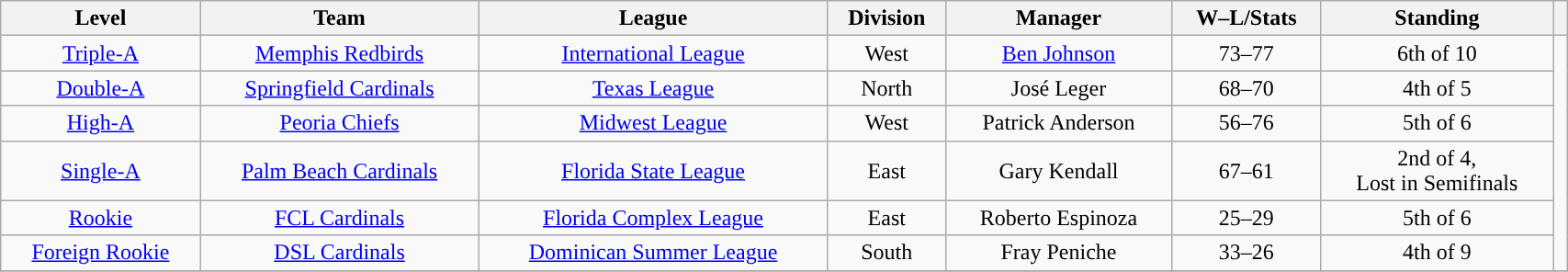<table class="wikitable" style="width:90%; text-align:center;">
<tr>
<th>Level</th>
<th>Team</th>
<th>League</th>
<th>Division</th>
<th>Manager</th>
<th>W–L/Stats</th>
<th>Standing</th>
<th></th>
</tr>
<tr>
<td><a href='#'>Triple-A</a></td>
<td><a href='#'>Memphis Redbirds</a></td>
<td><a href='#'>International League</a></td>
<td>West</td>
<td><a href='#'>Ben Johnson</a></td>
<td>73–77</td>
<td>6th of 10</td>
<td rowspan=6></td>
</tr>
<tr>
<td><a href='#'>Double-A</a></td>
<td><a href='#'>Springfield Cardinals</a></td>
<td><a href='#'>Texas League</a></td>
<td>North</td>
<td>José Leger</td>
<td>68–70</td>
<td>4th of 5</td>
</tr>
<tr>
<td><a href='#'>High-A</a></td>
<td><a href='#'>Peoria Chiefs</a></td>
<td><a href='#'>Midwest League</a></td>
<td>West</td>
<td>Patrick Anderson</td>
<td>56–76</td>
<td>5th of 6</td>
</tr>
<tr>
<td><a href='#'>Single-A</a></td>
<td><a href='#'>Palm Beach Cardinals</a></td>
<td><a href='#'>Florida State League</a></td>
<td>East</td>
<td>Gary Kendall</td>
<td>67–61</td>
<td>2nd of 4,<br>Lost in Semifinals</td>
</tr>
<tr>
<td><a href='#'>Rookie</a></td>
<td><a href='#'>FCL Cardinals</a></td>
<td><a href='#'>Florida Complex League</a></td>
<td>East</td>
<td>Roberto Espinoza</td>
<td>25–29</td>
<td>5th of 6</td>
</tr>
<tr>
<td><a href='#'>Foreign Rookie</a></td>
<td><a href='#'>DSL Cardinals</a></td>
<td><a href='#'>Dominican Summer League</a></td>
<td>South</td>
<td>Fray Peniche</td>
<td>33–26</td>
<td>4th of 9</td>
</tr>
<tr>
</tr>
</table>
